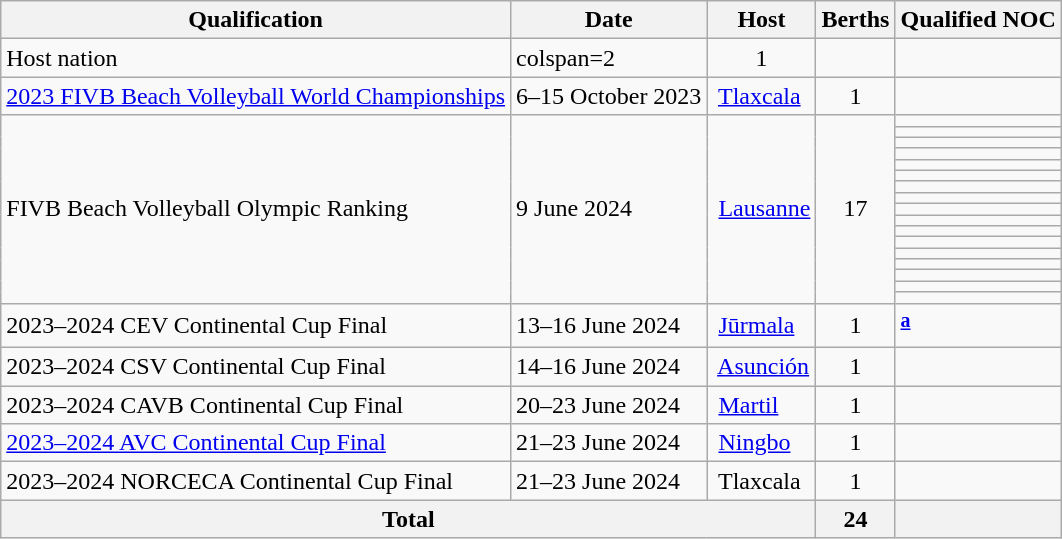<table class="wikitable">
<tr>
<th>Qualification</th>
<th>Date</th>
<th>Host</th>
<th>Berths</th>
<th>Qualified NOC</th>
</tr>
<tr>
<td>Host nation</td>
<td>colspan=2 </td>
<td style="text-align:center">1</td>
<td></td>
</tr>
<tr>
<td><a href='#'>2023 FIVB Beach Volleyball World Championships</a></td>
<td>6–15 October 2023</td>
<td> <a href='#'>Tlaxcala</a></td>
<td align=center>1</td>
<td></td>
</tr>
<tr>
<td rowspan=17>FIVB Beach Volleyball Olympic Ranking</td>
<td rowspan=17>9 June 2024</td>
<td rowspan=17> <a href='#'>Lausanne</a></td>
<td rowspan=17 align=center>17</td>
<td></td>
</tr>
<tr>
<td></td>
</tr>
<tr>
<td></td>
</tr>
<tr>
<td></td>
</tr>
<tr>
<td></td>
</tr>
<tr>
<td></td>
</tr>
<tr>
<td></td>
</tr>
<tr>
<td></td>
</tr>
<tr>
<td></td>
</tr>
<tr>
<td></td>
</tr>
<tr>
<td></td>
</tr>
<tr>
<td></td>
</tr>
<tr>
<td></td>
</tr>
<tr>
<td></td>
</tr>
<tr>
<td></td>
</tr>
<tr>
<td></td>
</tr>
<tr>
<td></td>
</tr>
<tr>
<td>2023–2024 CEV Continental Cup Final</td>
<td>13–16 June 2024</td>
<td> <a href='#'>Jūrmala</a></td>
<td style="text-align:center;">1</td>
<td><sup><strong><a href='#'>a</a></strong></sup></td>
</tr>
<tr>
<td>2023–2024 CSV Continental Cup Final</td>
<td>14–16 June 2024</td>
<td> <a href='#'>Asunción</a></td>
<td style="text-align:center;">1</td>
<td></td>
</tr>
<tr>
<td>2023–2024 CAVB Continental Cup Final</td>
<td>20–23 June 2024</td>
<td> <a href='#'>Martil</a></td>
<td style="text-align:center;">1</td>
<td></td>
</tr>
<tr>
<td><a href='#'>2023–2024 AVC Continental Cup Final</a></td>
<td>21–23 June 2024</td>
<td> <a href='#'>Ningbo</a></td>
<td style="text-align:center;">1</td>
<td></td>
</tr>
<tr>
<td>2023–2024 NORCECA Continental Cup Final</td>
<td>21–23 June 2024</td>
<td> Tlaxcala</td>
<td style="text-align:center;">1</td>
<td></td>
</tr>
<tr>
<th colspan="3">Total</th>
<th>24</th>
<th></th>
</tr>
</table>
